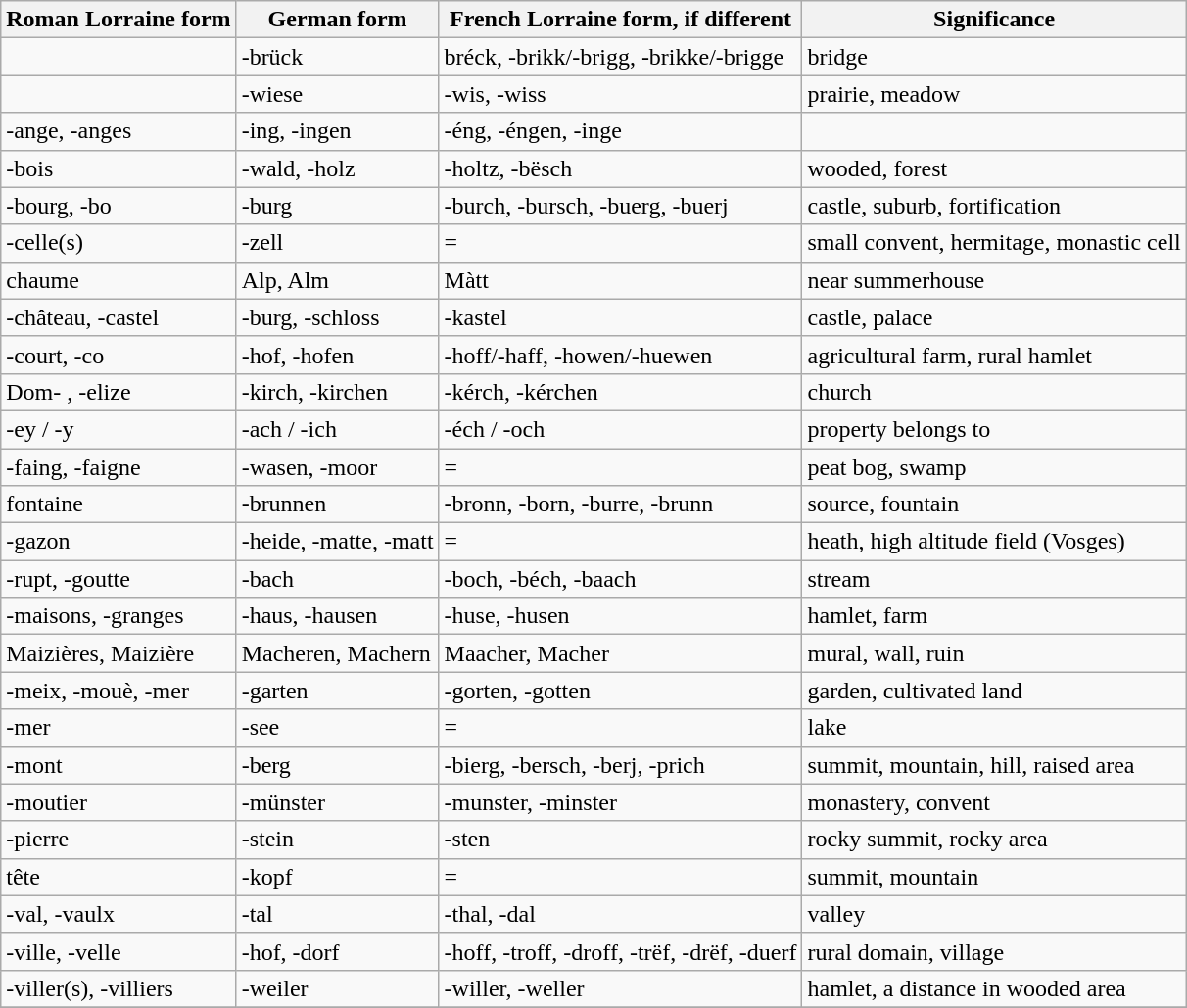<table class="wikitable">
<tr --->
<th>Roman Lorraine form</th>
<th>German form</th>
<th>French Lorraine form, if different</th>
<th>Significance</th>
</tr>
<tr --->
<td></td>
<td>-brück</td>
<td>bréck, -brikk/-brigg, -brikke/-brigge</td>
<td>bridge</td>
</tr>
<tr --->
<td></td>
<td>-wiese</td>
<td>-wis, -wiss</td>
<td>prairie, meadow</td>
</tr>
<tr --->
<td>-ange, -anges</td>
<td>-ing, -ingen</td>
<td>-éng, -éngen, -inge</td>
<td></td>
</tr>
<tr --->
<td>-bois</td>
<td>-wald, -holz</td>
<td>-holtz, -bësch</td>
<td>wooded, forest</td>
</tr>
<tr --->
<td>-bourg, -bo</td>
<td>-burg</td>
<td>-burch, -bursch, -buerg, -buerj</td>
<td>castle, suburb, fortification</td>
</tr>
<tr --->
<td>-celle(s)</td>
<td>-zell</td>
<td>=</td>
<td>small convent, hermitage, monastic cell</td>
</tr>
<tr --->
<td>chaume</td>
<td>Alp, Alm</td>
<td>Màtt</td>
<td>near summerhouse</td>
</tr>
<tr --->
<td>-château, -castel</td>
<td>-burg, -schloss</td>
<td>-kastel</td>
<td>castle, palace</td>
</tr>
<tr --->
<td>-court, -co</td>
<td>-hof, -hofen</td>
<td>-hoff/-haff, -howen/-huewen</td>
<td>agricultural farm, rural hamlet</td>
</tr>
<tr --->
<td>Dom- , -elize</td>
<td>-kirch, -kirchen</td>
<td>-kérch, -kérchen</td>
<td>church</td>
</tr>
<tr --->
<td>-ey / -y</td>
<td>-ach / -ich</td>
<td>-éch / -och</td>
<td>property belongs to</td>
</tr>
<tr --->
<td>-faing, -faigne</td>
<td>-wasen, -moor</td>
<td>=</td>
<td>peat bog, swamp</td>
</tr>
<tr --->
<td>fontaine</td>
<td>-brunnen</td>
<td>-bronn, -born, -burre, -brunn</td>
<td>source, fountain</td>
</tr>
<tr --->
<td>-gazon</td>
<td>-heide, -matte, -matt</td>
<td>=</td>
<td>heath, high altitude field (Vosges)</td>
</tr>
<tr --->
<td>-rupt, -goutte</td>
<td>-bach</td>
<td>-boch, -béch, -baach</td>
<td>stream</td>
</tr>
<tr --->
<td>-maisons, -granges</td>
<td>-haus, -hausen</td>
<td>-huse, -husen</td>
<td>hamlet, farm</td>
</tr>
<tr --->
<td>Maizières, Maizière</td>
<td>Macheren, Machern</td>
<td>Maacher, Macher</td>
<td>mural, wall, ruin</td>
</tr>
<tr --->
<td>-meix, -mouè, -mer</td>
<td>-garten</td>
<td>-gorten, -gotten</td>
<td>garden, cultivated land</td>
</tr>
<tr --->
<td>-mer</td>
<td>-see</td>
<td>=</td>
<td>lake</td>
</tr>
<tr --->
<td>-mont</td>
<td>-berg</td>
<td>-bierg, -bersch, -berj, -prich</td>
<td>summit, mountain, hill, raised area</td>
</tr>
<tr --->
<td>-moutier</td>
<td>-münster</td>
<td>-munster, -minster</td>
<td>monastery, convent</td>
</tr>
<tr --->
<td>-pierre</td>
<td>-stein</td>
<td>-sten</td>
<td>rocky summit, rocky area</td>
</tr>
<tr --->
<td>tête</td>
<td>-kopf</td>
<td>=</td>
<td>summit, mountain</td>
</tr>
<tr --->
<td>-val, -vaulx</td>
<td>-tal</td>
<td>-thal, -dal</td>
<td>valley</td>
</tr>
<tr --->
<td>-ville, -velle</td>
<td>-hof, -dorf</td>
<td>-hoff, -troff, -droff, -trëf, -drëf, -duerf</td>
<td>rural domain, village</td>
</tr>
<tr --->
<td>-viller(s), -villiers</td>
<td>-weiler</td>
<td>-willer, -weller</td>
<td>hamlet, a distance in wooded area</td>
</tr>
<tr --->
</tr>
</table>
